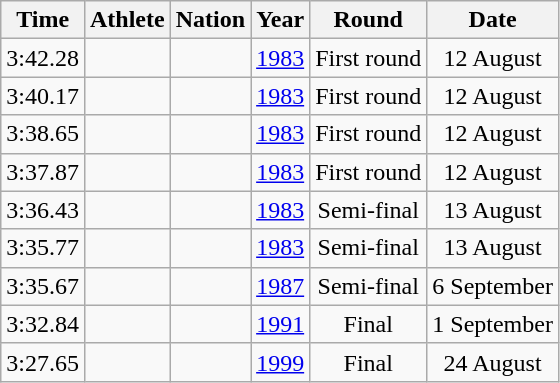<table class="wikitable sortable" style="text-align:center">
<tr>
<th>Time</th>
<th>Athlete</th>
<th>Nation</th>
<th>Year</th>
<th>Round</th>
<th>Date</th>
</tr>
<tr>
<td>3:42.28</td>
<td align=left></td>
<td align=left></td>
<td><a href='#'>1983</a></td>
<td>First round</td>
<td>12 August</td>
</tr>
<tr>
<td>3:40.17</td>
<td align=left></td>
<td align=left></td>
<td><a href='#'>1983</a></td>
<td>First round</td>
<td>12 August</td>
</tr>
<tr>
<td>3:38.65</td>
<td align=left></td>
<td align=left></td>
<td><a href='#'>1983</a></td>
<td>First round</td>
<td>12 August</td>
</tr>
<tr>
<td>3:37.87</td>
<td align=left></td>
<td align=left></td>
<td><a href='#'>1983</a></td>
<td>First round</td>
<td>12 August</td>
</tr>
<tr>
<td>3:36.43</td>
<td align=left></td>
<td align=left></td>
<td><a href='#'>1983</a></td>
<td>Semi-final</td>
<td>13 August</td>
</tr>
<tr>
<td>3:35.77</td>
<td align=left></td>
<td align=left></td>
<td><a href='#'>1983</a></td>
<td>Semi-final</td>
<td>13 August</td>
</tr>
<tr>
<td>3:35.67</td>
<td align=left></td>
<td align=left></td>
<td><a href='#'>1987</a></td>
<td>Semi-final</td>
<td>6 September</td>
</tr>
<tr>
<td>3:32.84</td>
<td align=left></td>
<td align=left></td>
<td><a href='#'>1991</a></td>
<td>Final</td>
<td>1 September</td>
</tr>
<tr>
<td>3:27.65</td>
<td align=left></td>
<td align=left></td>
<td><a href='#'>1999</a></td>
<td>Final</td>
<td>24 August</td>
</tr>
</table>
